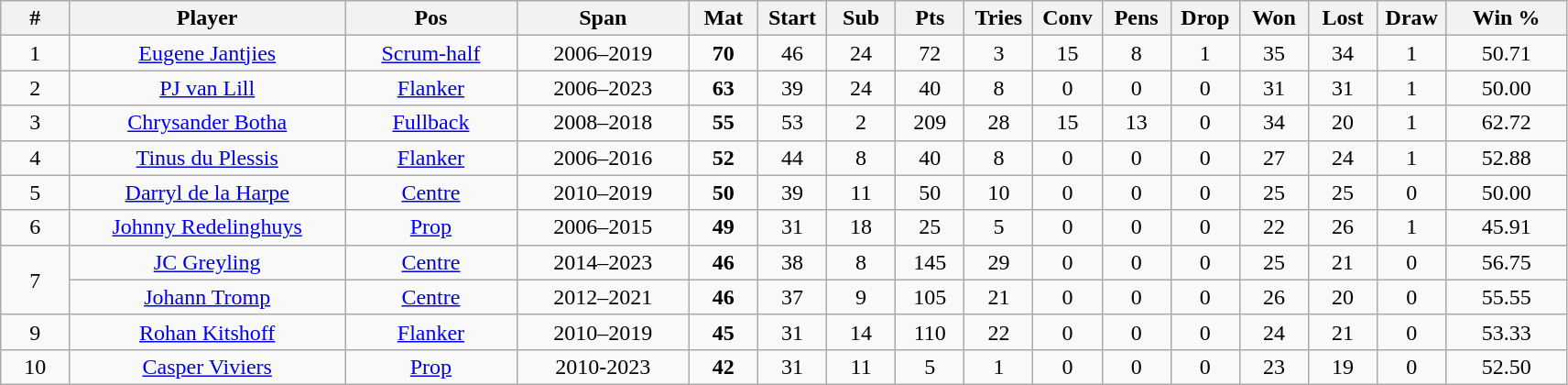<table class="wikitable" style="text-align:center">
<tr>
<th style="width:4%">#</th>
<th style="width:16%">Player</th>
<th style="width:10%">Pos</th>
<th style="width:10%">Span</th>
<th style="width:4%">Mat</th>
<th style="width:4%">Start</th>
<th style="width:4%">Sub</th>
<th style="width:4%">Pts</th>
<th style="width:4%">Tries</th>
<th style="width:4%">Conv</th>
<th style="width:4%">Pens</th>
<th style="width:4%">Drop</th>
<th style="width:4%">Won</th>
<th style="width:4%">Lost</th>
<th style="width:4%">Draw</th>
<th style="width:7%">Win %</th>
</tr>
<tr>
<td>1</td>
<td><a href='#'>Eugene Jantjies</a></td>
<td><a href='#'>Scrum-half</a></td>
<td>2006–2019</td>
<td><strong>70</strong></td>
<td>46</td>
<td>24</td>
<td>72</td>
<td>3</td>
<td>15</td>
<td>8</td>
<td>1</td>
<td>35</td>
<td>34</td>
<td>1</td>
<td>50.71</td>
</tr>
<tr>
<td>2</td>
<td><a href='#'>PJ van Lill</a></td>
<td><a href='#'>Flanker</a></td>
<td>2006–2023</td>
<td><strong>63</strong></td>
<td>39</td>
<td>24</td>
<td>40</td>
<td>8</td>
<td>0</td>
<td>0</td>
<td>0</td>
<td>31</td>
<td>31</td>
<td>1</td>
<td>50.00</td>
</tr>
<tr>
<td>3</td>
<td><a href='#'>Chrysander Botha</a></td>
<td><a href='#'>Fullback</a></td>
<td>2008–2018</td>
<td><strong>55</strong></td>
<td>53</td>
<td>2</td>
<td>209</td>
<td>28</td>
<td>15</td>
<td>13</td>
<td>0</td>
<td>34</td>
<td>20</td>
<td>1</td>
<td>62.72</td>
</tr>
<tr>
<td>4</td>
<td><a href='#'>Tinus du Plessis</a></td>
<td><a href='#'>Flanker</a></td>
<td>2006–2016</td>
<td><strong>52</strong></td>
<td>44</td>
<td>8</td>
<td>40</td>
<td>8</td>
<td>0</td>
<td>0</td>
<td>0</td>
<td>27</td>
<td>24</td>
<td>1</td>
<td>52.88</td>
</tr>
<tr>
<td>5</td>
<td><a href='#'>Darryl de la Harpe</a></td>
<td><a href='#'>Centre</a></td>
<td>2010–2019</td>
<td><strong>50</strong></td>
<td>39</td>
<td>11</td>
<td>50</td>
<td>10</td>
<td>0</td>
<td>0</td>
<td>0</td>
<td>25</td>
<td>25</td>
<td>0</td>
<td>50.00</td>
</tr>
<tr>
<td>6</td>
<td><a href='#'>Johnny Redelinghuys</a></td>
<td><a href='#'>Prop</a></td>
<td>2006–2015</td>
<td><strong>49</strong></td>
<td>31</td>
<td>18</td>
<td>25</td>
<td>5</td>
<td>0</td>
<td>0</td>
<td>0</td>
<td>22</td>
<td>26</td>
<td>1</td>
<td>45.91</td>
</tr>
<tr>
<td rowspan=2>7</td>
<td><a href='#'>JC Greyling</a></td>
<td><a href='#'>Centre</a></td>
<td>2014–2023</td>
<td><strong>46</strong></td>
<td>38</td>
<td>8</td>
<td>145</td>
<td>29</td>
<td>0</td>
<td>0</td>
<td>0</td>
<td>25</td>
<td>21</td>
<td>0</td>
<td>56.75</td>
</tr>
<tr>
<td><a href='#'>Johann Tromp</a></td>
<td><a href='#'>Centre</a></td>
<td>2012–2021</td>
<td><strong>46</strong></td>
<td>37</td>
<td>9</td>
<td>105</td>
<td>21</td>
<td>0</td>
<td>0</td>
<td>0</td>
<td>26</td>
<td>20</td>
<td>0</td>
<td>55.55</td>
</tr>
<tr>
<td>9</td>
<td><a href='#'>Rohan Kitshoff</a></td>
<td><a href='#'>Flanker</a></td>
<td>2010–2019</td>
<td><strong>45</strong></td>
<td>31</td>
<td>14</td>
<td>110</td>
<td>22</td>
<td>0</td>
<td>0</td>
<td>0</td>
<td>24</td>
<td>21</td>
<td>0</td>
<td>53.33</td>
</tr>
<tr>
<td>10</td>
<td><a href='#'>Casper Viviers</a></td>
<td><a href='#'>Prop</a></td>
<td>2010-2023</td>
<td><strong>42</strong></td>
<td>31</td>
<td>11</td>
<td>5</td>
<td>1</td>
<td>0</td>
<td>0</td>
<td>0</td>
<td>23</td>
<td>19</td>
<td>0</td>
<td>52.50</td>
</tr>
</table>
